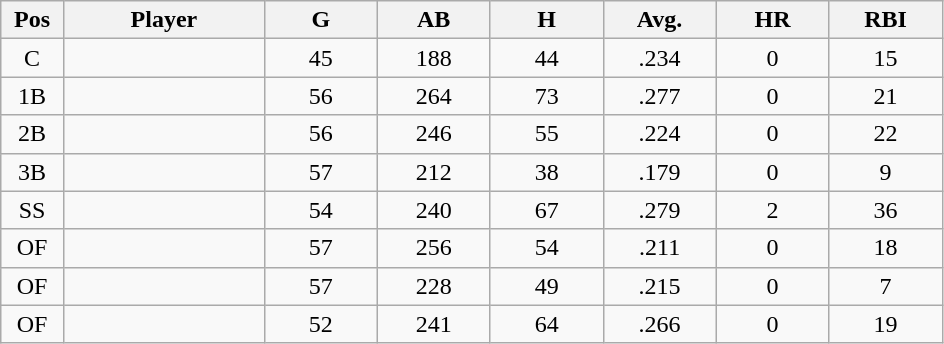<table class="wikitable sortable">
<tr>
<th bgcolor="#DDDDFF" width="5%">Pos</th>
<th bgcolor="#DDDDFF" width="16%">Player</th>
<th bgcolor="#DDDDFF" width="9%">G</th>
<th bgcolor="#DDDDFF" width="9%">AB</th>
<th bgcolor="#DDDDFF" width="9%">H</th>
<th bgcolor="#DDDDFF" width="9%">Avg.</th>
<th bgcolor="#DDDDFF" width="9%">HR</th>
<th bgcolor="#DDDDFF" width="9%">RBI</th>
</tr>
<tr align="center">
<td>C</td>
<td></td>
<td>45</td>
<td>188</td>
<td>44</td>
<td>.234</td>
<td>0</td>
<td>15</td>
</tr>
<tr align="center">
<td>1B</td>
<td></td>
<td>56</td>
<td>264</td>
<td>73</td>
<td>.277</td>
<td>0</td>
<td>21</td>
</tr>
<tr align="center">
<td>2B</td>
<td></td>
<td>56</td>
<td>246</td>
<td>55</td>
<td>.224</td>
<td>0</td>
<td>22</td>
</tr>
<tr align="center">
<td>3B</td>
<td></td>
<td>57</td>
<td>212</td>
<td>38</td>
<td>.179</td>
<td>0</td>
<td>9</td>
</tr>
<tr align="center">
<td>SS</td>
<td></td>
<td>54</td>
<td>240</td>
<td>67</td>
<td>.279</td>
<td>2</td>
<td>36</td>
</tr>
<tr align="center">
<td>OF</td>
<td></td>
<td>57</td>
<td>256</td>
<td>54</td>
<td>.211</td>
<td>0</td>
<td>18</td>
</tr>
<tr align="center">
<td>OF</td>
<td></td>
<td>57</td>
<td>228</td>
<td>49</td>
<td>.215</td>
<td>0</td>
<td>7</td>
</tr>
<tr align="center">
<td>OF</td>
<td></td>
<td>52</td>
<td>241</td>
<td>64</td>
<td>.266</td>
<td>0</td>
<td>19</td>
</tr>
</table>
